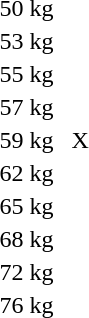<table>
<tr>
<td rowspan=2>50 kg</td>
<td rowspan=2></td>
<td rowspan=2></td>
<td></td>
</tr>
<tr>
<td></td>
</tr>
<tr>
<td rowspan=2>53 kg</td>
<td rowspan=2></td>
<td rowspan=2></td>
<td></td>
</tr>
<tr>
<td></td>
</tr>
<tr>
<td rowspan=2>55 kg</td>
<td rowspan=2></td>
<td rowspan=2></td>
<td></td>
</tr>
<tr>
<td></td>
</tr>
<tr>
<td rowspan=2>57 kg</td>
<td rowspan=2></td>
<td rowspan=2></td>
<td></td>
</tr>
<tr>
<td></td>
</tr>
<tr>
<td>59 kg</td>
<td></td>
<td></td>
<td>X</td>
</tr>
<tr>
<td rowspan=2>62 kg</td>
<td rowspan=2></td>
<td rowspan=2></td>
<td></td>
</tr>
<tr>
<td></td>
</tr>
<tr>
<td rowspan=2>65 kg</td>
<td rowspan=2></td>
<td rowspan=2></td>
<td></td>
</tr>
<tr>
<td></td>
</tr>
<tr>
<td rowspan=2>68 kg</td>
<td rowspan=2></td>
<td rowspan=2></td>
<td></td>
</tr>
<tr>
<td></td>
</tr>
<tr>
<td rowspan=2>72 kg</td>
<td rowspan=2></td>
<td rowspan=2></td>
<td></td>
</tr>
<tr>
<td></td>
</tr>
<tr>
<td rowspan=2>76 kg</td>
<td rowspan=2></td>
<td rowspan=2></td>
<td></td>
</tr>
<tr>
<td></td>
</tr>
<tr>
</tr>
</table>
